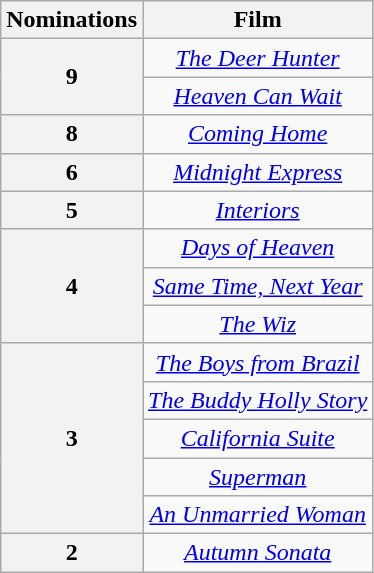<table class="wikitable" style="text-align: center;">
<tr>
<th scope="col" style="width:55px;">Nominations</th>
<th scope="col" style="text-align:center;">Film</th>
</tr>
<tr>
<th rowspan="2" scope="row" style="text-align:center;">9</th>
<td><em><a href='#'>The Deer Hunter</a></em></td>
</tr>
<tr>
<td><em><a href='#'>Heaven Can Wait</a></em></td>
</tr>
<tr>
<th scope="row" style="text-align:center;">8</th>
<td><em><a href='#'>Coming Home</a></em></td>
</tr>
<tr>
<th scope="row" style="text-align:center;">6</th>
<td><em><a href='#'>Midnight Express</a></em></td>
</tr>
<tr>
<th scope="row" style="text-align:center;">5</th>
<td><em><a href='#'>Interiors</a></em></td>
</tr>
<tr>
<th rowspan="3" scope="row" style="text-align:center;">4</th>
<td><em><a href='#'>Days of Heaven</a></em></td>
</tr>
<tr>
<td><em><a href='#'>Same Time, Next Year</a></em></td>
</tr>
<tr>
<td><em><a href='#'>The Wiz</a></em></td>
</tr>
<tr>
<th rowspan="5" scope="row" style="text-align:center;">3</th>
<td><em><a href='#'>The Boys from Brazil</a></em></td>
</tr>
<tr>
<td><em><a href='#'>The Buddy Holly Story</a></em></td>
</tr>
<tr>
<td><em><a href='#'>California Suite</a></em></td>
</tr>
<tr>
<td><em><a href='#'>Superman</a></em></td>
</tr>
<tr>
<td><em><a href='#'>An Unmarried Woman</a></em></td>
</tr>
<tr>
<th scope="row" style="text-align:center;">2</th>
<td><em><a href='#'>Autumn Sonata</a></em></td>
</tr>
</table>
